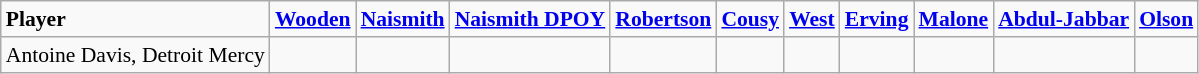<table class="wikitable" style="white-space:nowrap; font-size:90%;">
<tr>
<td><strong>Player</strong></td>
<td><strong><a href='#'>Wooden</a></strong></td>
<td><strong><a href='#'>Naismith</a></strong></td>
<td><strong><a href='#'>Naismith DPOY</a></strong></td>
<td><strong><a href='#'>Robertson</a></strong></td>
<td><strong><a href='#'>Cousy</a></strong> </td>
<td><strong><a href='#'>West</a></strong> </td>
<td><strong><a href='#'>Erving</a></strong> </td>
<td><strong><a href='#'>Malone</a></strong></td>
<td><strong><a href='#'>Abdul-Jabbar</a></strong> </td>
<td><strong><a href='#'>Olson</a></strong></td>
</tr>
<tr>
<td>Antoine Davis, Detroit Mercy</td>
<td></td>
<td></td>
<td></td>
<td></td>
<td></td>
<td></td>
<td></td>
<td></td>
<td></td>
<td></td>
</tr>
</table>
